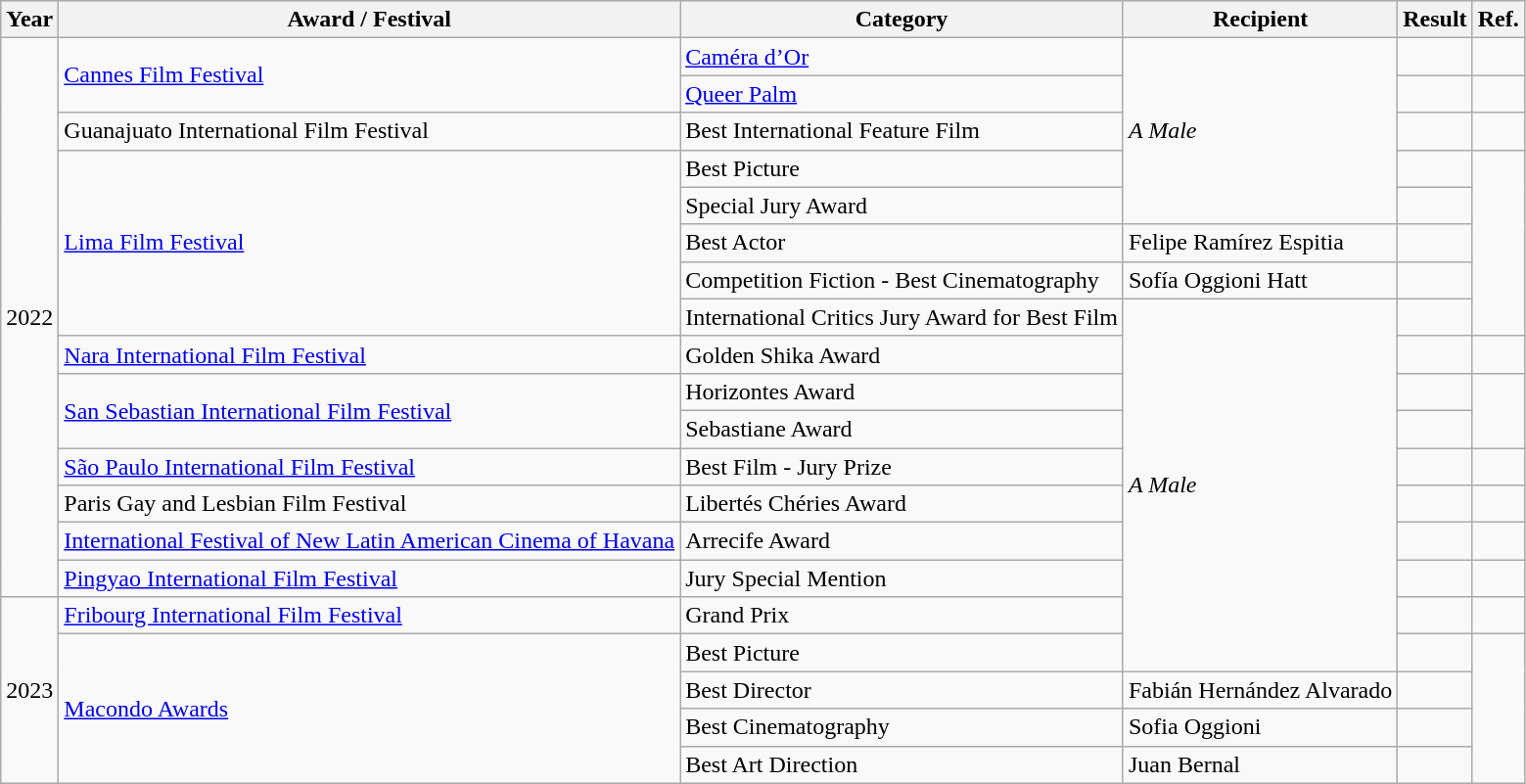<table class="wikitable">
<tr>
<th>Year</th>
<th>Award / Festival</th>
<th>Category</th>
<th>Recipient</th>
<th>Result</th>
<th>Ref.</th>
</tr>
<tr>
<td rowspan="15">2022</td>
<td rowspan="2"><a href='#'>Cannes Film Festival</a></td>
<td><a href='#'>Caméra d’Or</a></td>
<td rowspan="5"><em>A Male</em></td>
<td></td>
<td></td>
</tr>
<tr>
<td><a href='#'>Queer Palm</a></td>
<td></td>
<td></td>
</tr>
<tr>
<td>Guanajuato International Film Festival</td>
<td>Best International Feature Film</td>
<td></td>
<td></td>
</tr>
<tr>
<td rowspan="5"><a href='#'>Lima Film Festival</a></td>
<td>Best Picture</td>
<td></td>
<td rowspan="5"></td>
</tr>
<tr>
<td>Special Jury Award</td>
<td></td>
</tr>
<tr>
<td>Best Actor</td>
<td>Felipe Ramírez Espitia</td>
<td></td>
</tr>
<tr>
<td>Competition Fiction - Best Cinematography</td>
<td>Sofía Oggioni Hatt</td>
<td></td>
</tr>
<tr>
<td>International Critics Jury Award for Best Film</td>
<td rowspan="10"><em>A Male</em></td>
<td></td>
</tr>
<tr>
<td><a href='#'>Nara International Film Festival</a></td>
<td>Golden Shika Award</td>
<td></td>
<td></td>
</tr>
<tr>
<td rowspan="2"><a href='#'>San Sebastian International Film Festival</a></td>
<td>Horizontes Award</td>
<td></td>
<td rowspan="2"></td>
</tr>
<tr>
<td>Sebastiane Award</td>
<td></td>
</tr>
<tr>
<td><a href='#'>São Paulo International Film Festival</a></td>
<td>Best Film - Jury Prize</td>
<td></td>
<td></td>
</tr>
<tr>
<td>Paris Gay and Lesbian Film Festival</td>
<td>Libertés Chéries Award</td>
<td></td>
<td></td>
</tr>
<tr>
<td><a href='#'>International Festival of New Latin American Cinema of Havana</a></td>
<td>Arrecife Award</td>
<td></td>
<td></td>
</tr>
<tr>
<td><a href='#'>Pingyao International Film Festival</a></td>
<td>Jury Special Mention</td>
<td></td>
<td></td>
</tr>
<tr>
<td rowspan="5">2023</td>
<td><a href='#'>Fribourg International Film Festival</a></td>
<td>Grand Prix</td>
<td></td>
<td></td>
</tr>
<tr>
<td rowspan="4"><a href='#'>Macondo Awards</a></td>
<td>Best Picture</td>
<td></td>
<td rowspan="4"></td>
</tr>
<tr>
<td>Best Director</td>
<td>Fabián Hernández Alvarado</td>
<td></td>
</tr>
<tr>
<td>Best Cinematography</td>
<td>Sofia Oggioni</td>
<td></td>
</tr>
<tr>
<td>Best Art Direction</td>
<td>Juan Bernal</td>
<td></td>
</tr>
</table>
